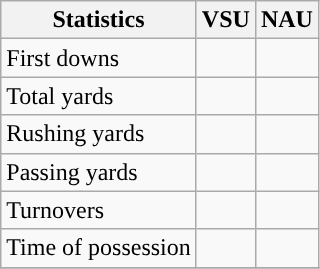<table class="wikitable">
<tr>
<th>Statistics</th>
<th>VSU</th>
<th>NAU</th>
</tr>
<tr>
<td>First downs</td>
<td></td>
<td></td>
</tr>
<tr>
<td>Total yards</td>
<td></td>
<td></td>
</tr>
<tr>
<td>Rushing yards</td>
<td></td>
<td></td>
</tr>
<tr>
<td>Passing yards</td>
<td></td>
<td></td>
</tr>
<tr>
<td>Turnovers</td>
<td></td>
<td></td>
</tr>
<tr>
<td>Time of possession</td>
<td></td>
<td></td>
</tr>
<tr>
</tr>
</table>
